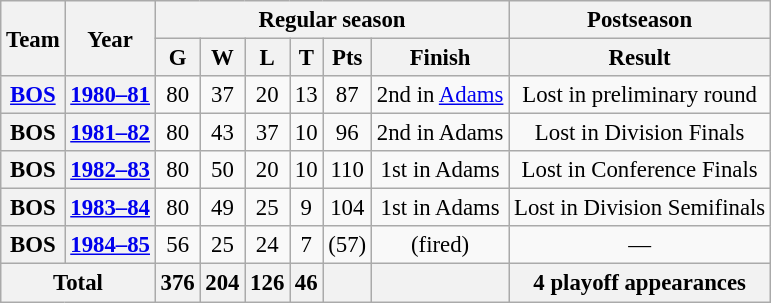<table class="wikitable" style="font-size:95%; text-align:center;">
<tr>
<th rowspan="2">Team</th>
<th rowspan="2">Year</th>
<th colspan="6">Regular season</th>
<th>Postseason</th>
</tr>
<tr>
<th>G</th>
<th>W</th>
<th>L</th>
<th>T</th>
<th>Pts</th>
<th>Finish</th>
<th>Result</th>
</tr>
<tr>
<th><a href='#'>BOS</a></th>
<th><a href='#'>1980–81</a></th>
<td>80</td>
<td>37</td>
<td>20</td>
<td>13</td>
<td>87</td>
<td>2nd in <a href='#'>Adams</a></td>
<td>Lost in preliminary round</td>
</tr>
<tr>
<th>BOS</th>
<th><a href='#'>1981–82</a></th>
<td>80</td>
<td>43</td>
<td>37</td>
<td>10</td>
<td>96</td>
<td>2nd in Adams</td>
<td>Lost in Division Finals</td>
</tr>
<tr>
<th>BOS</th>
<th><a href='#'>1982–83</a></th>
<td>80</td>
<td>50</td>
<td>20</td>
<td>10</td>
<td>110</td>
<td>1st in Adams</td>
<td>Lost in Conference Finals</td>
</tr>
<tr>
<th>BOS</th>
<th><a href='#'>1983–84</a></th>
<td>80</td>
<td>49</td>
<td>25</td>
<td>9</td>
<td>104</td>
<td>1st in Adams</td>
<td>Lost in Division Semifinals</td>
</tr>
<tr>
<th>BOS</th>
<th><a href='#'>1984–85</a></th>
<td>56</td>
<td>25</td>
<td>24</td>
<td>7</td>
<td>(57)</td>
<td>(fired)</td>
<td>—</td>
</tr>
<tr>
<th colspan="2">Total</th>
<th>376</th>
<th>204</th>
<th>126</th>
<th>46</th>
<th> </th>
<th> </th>
<th>4 playoff appearances</th>
</tr>
</table>
